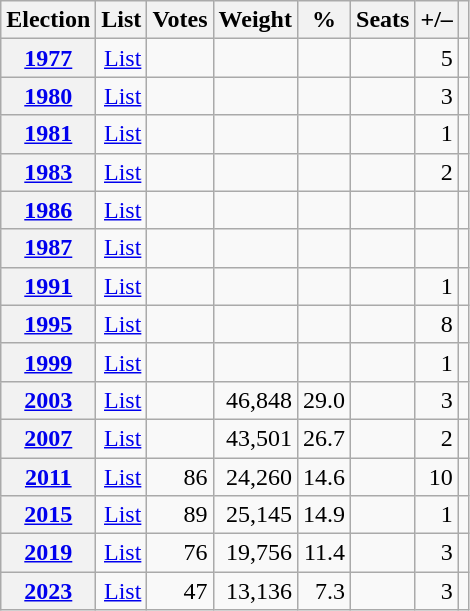<table class="wikitable" style="text-align: right;">
<tr>
<th scope="col">Election</th>
<th scope="col">List</th>
<th scope="col">Votes</th>
<th scope="col">Weight</th>
<th scope="col">%</th>
<th scope="col">Seats</th>
<th scope="col">+/–</th>
<th scope="col" class="unsortable"></th>
</tr>
<tr>
<th scope="row"><a href='#'>1977</a></th>
<td><a href='#'>List</a></td>
<td></td>
<td></td>
<td></td>
<td></td>
<td> 5</td>
<td></td>
</tr>
<tr>
<th scope="row"><a href='#'>1980</a></th>
<td><a href='#'>List</a></td>
<td></td>
<td></td>
<td></td>
<td></td>
<td> 3</td>
<td></td>
</tr>
<tr>
<th scope="row"><a href='#'>1981</a></th>
<td><a href='#'>List</a></td>
<td></td>
<td></td>
<td></td>
<td></td>
<td> 1</td>
<td></td>
</tr>
<tr>
<th scope="row"><a href='#'>1983</a></th>
<td><a href='#'>List</a></td>
<td></td>
<td></td>
<td></td>
<td></td>
<td> 2</td>
<td></td>
</tr>
<tr>
<th scope="row"><a href='#'>1986</a></th>
<td><a href='#'>List</a></td>
<td></td>
<td></td>
<td></td>
<td></td>
<td></td>
<td></td>
</tr>
<tr>
<th scope="row"><a href='#'>1987</a></th>
<td><a href='#'>List</a></td>
<td></td>
<td></td>
<td></td>
<td></td>
<td></td>
<td></td>
</tr>
<tr>
<th scope="row"><a href='#'>1991</a></th>
<td><a href='#'>List</a></td>
<td></td>
<td></td>
<td></td>
<td></td>
<td> 1</td>
<td></td>
</tr>
<tr>
<th scope="row"><a href='#'>1995</a></th>
<td><a href='#'>List</a></td>
<td></td>
<td></td>
<td></td>
<td></td>
<td> 8</td>
<td></td>
</tr>
<tr>
<th scope="row"><a href='#'>1999</a></th>
<td><a href='#'>List</a></td>
<td></td>
<td></td>
<td></td>
<td></td>
<td> 1</td>
<td></td>
</tr>
<tr>
<th scope="row"><a href='#'>2003</a></th>
<td><a href='#'>List</a></td>
<td></td>
<td>46,848</td>
<td>29.0</td>
<td></td>
<td> 3</td>
<td align="center"></td>
</tr>
<tr>
<th scope="row"><a href='#'>2007</a></th>
<td><a href='#'>List</a></td>
<td></td>
<td>43,501</td>
<td>26.7</td>
<td></td>
<td> 2</td>
<td align="center"></td>
</tr>
<tr>
<th scope="row"><a href='#'>2011</a></th>
<td><a href='#'>List</a></td>
<td>86</td>
<td>24,260</td>
<td>14.6</td>
<td></td>
<td> 10</td>
<td align="center"></td>
</tr>
<tr>
<th scope="row"><a href='#'>2015</a></th>
<td><a href='#'>List</a></td>
<td>89</td>
<td>25,145</td>
<td>14.9</td>
<td></td>
<td> 1</td>
<td align="center"></td>
</tr>
<tr>
<th scope="row"><a href='#'>2019</a></th>
<td><a href='#'>List</a></td>
<td>76</td>
<td>19,756</td>
<td>11.4</td>
<td></td>
<td> 3</td>
<td align="center"></td>
</tr>
<tr>
<th scope="row"><a href='#'>2023</a></th>
<td><a href='#'>List</a></td>
<td>47</td>
<td>13,136</td>
<td>7.3</td>
<td></td>
<td> 3</td>
<td align="center"></td>
</tr>
</table>
